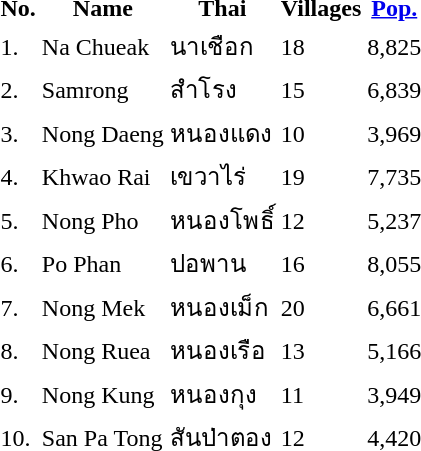<table>
<tr>
<th>No.</th>
<th>Name</th>
<th>Thai</th>
<th>Villages</th>
<th><a href='#'>Pop.</a></th>
</tr>
<tr>
<td>1.</td>
<td>Na Chueak</td>
<td>นาเชือก</td>
<td>18</td>
<td>8,825</td>
</tr>
<tr>
<td>2.</td>
<td>Samrong</td>
<td>สำโรง</td>
<td>15</td>
<td>6,839</td>
</tr>
<tr>
<td>3.</td>
<td>Nong Daeng</td>
<td>หนองแดง</td>
<td>10</td>
<td>3,969</td>
</tr>
<tr>
<td>4.</td>
<td>Khwao Rai</td>
<td>เขวาไร่</td>
<td>19</td>
<td>7,735</td>
</tr>
<tr>
<td>5.</td>
<td>Nong Pho</td>
<td>หนองโพธิ์</td>
<td>12</td>
<td>5,237</td>
</tr>
<tr>
<td>6.</td>
<td>Po Phan</td>
<td>ปอพาน</td>
<td>16</td>
<td>8,055</td>
</tr>
<tr>
<td>7.</td>
<td>Nong Mek</td>
<td>หนองเม็ก</td>
<td>20</td>
<td>6,661</td>
</tr>
<tr>
<td>8.</td>
<td>Nong Ruea</td>
<td>หนองเรือ</td>
<td>13</td>
<td>5,166</td>
</tr>
<tr>
<td>9.</td>
<td>Nong Kung</td>
<td>หนองกุง</td>
<td>11</td>
<td>3,949</td>
</tr>
<tr>
<td>10.</td>
<td>San Pa Tong</td>
<td>สันป่าตอง</td>
<td>12</td>
<td>4,420</td>
</tr>
</table>
